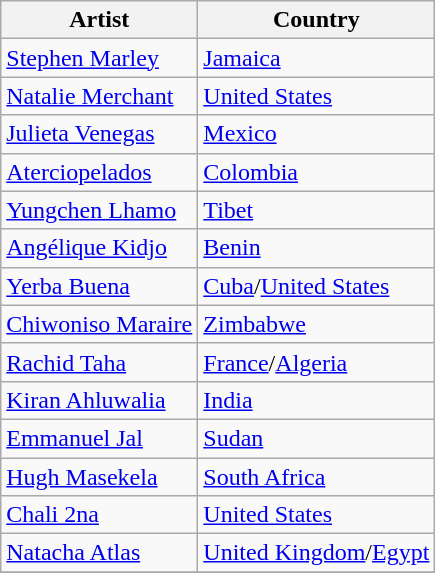<table class="wikitable" border="1">
<tr>
<th>Artist</th>
<th>Country</th>
</tr>
<tr>
<td><a href='#'>Stephen Marley</a></td>
<td><a href='#'>Jamaica</a></td>
</tr>
<tr>
<td><a href='#'>Natalie Merchant</a></td>
<td><a href='#'>United States</a></td>
</tr>
<tr>
<td><a href='#'>Julieta Venegas</a></td>
<td><a href='#'>Mexico</a></td>
</tr>
<tr>
<td><a href='#'>Aterciopelados</a></td>
<td><a href='#'>Colombia</a></td>
</tr>
<tr>
<td><a href='#'>Yungchen Lhamo</a></td>
<td><a href='#'>Tibet</a></td>
</tr>
<tr>
<td><a href='#'>Angélique Kidjo</a></td>
<td><a href='#'>Benin</a></td>
</tr>
<tr>
<td><a href='#'>Yerba Buena</a></td>
<td><a href='#'>Cuba</a>/<a href='#'>United States</a></td>
</tr>
<tr>
<td><a href='#'>Chiwoniso Maraire</a></td>
<td><a href='#'>Zimbabwe</a></td>
</tr>
<tr>
<td><a href='#'>Rachid Taha</a></td>
<td><a href='#'>France</a>/<a href='#'>Algeria</a></td>
</tr>
<tr>
<td><a href='#'>Kiran Ahluwalia</a></td>
<td><a href='#'>India</a></td>
</tr>
<tr>
<td><a href='#'>Emmanuel Jal</a></td>
<td><a href='#'>Sudan</a></td>
</tr>
<tr>
<td><a href='#'>Hugh Masekela</a></td>
<td><a href='#'>South Africa</a></td>
</tr>
<tr>
<td><a href='#'>Chali 2na</a></td>
<td><a href='#'>United States</a></td>
</tr>
<tr>
<td><a href='#'>Natacha Atlas</a></td>
<td><a href='#'>United Kingdom</a>/<a href='#'>Egypt</a></td>
</tr>
<tr>
</tr>
</table>
